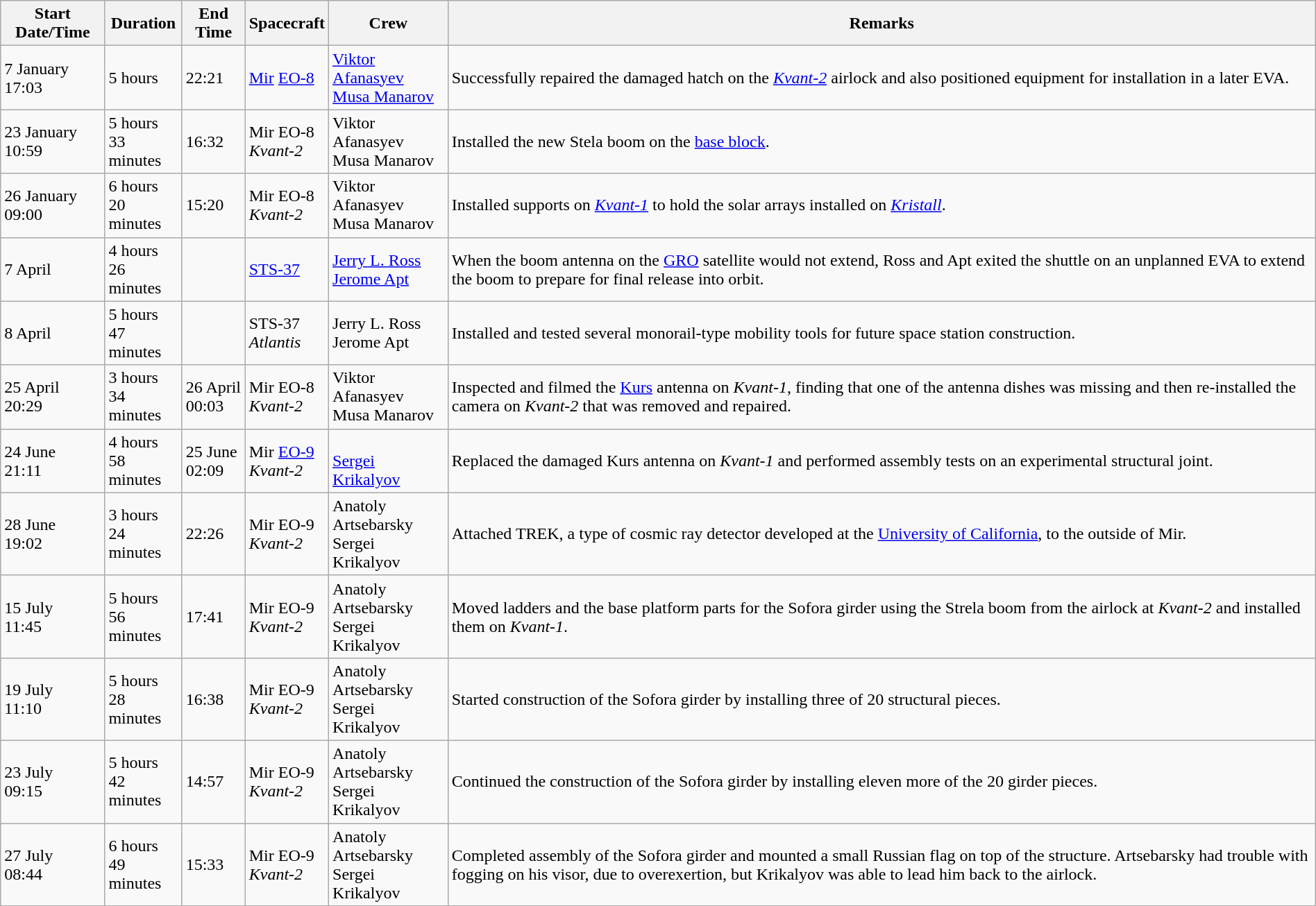<table class="wikitable" width="100%">
<tr>
<th>Start Date/Time</th>
<th>Duration</th>
<th>End Time</th>
<th>Spacecraft</th>
<th>Crew</th>
<th>Remarks</th>
</tr>
<tr>
<td>7 January<br>17:03</td>
<td>5 hours<br></td>
<td>22:21</td>
<td><a href='#'>Mir</a> <a href='#'>EO-8</a></td>
<td><a href='#'>Viktor Afanasyev</a><br><a href='#'>Musa Manarov</a></td>
<td>Successfully repaired the damaged hatch on the <em><a href='#'>Kvant-2</a></em> airlock and also positioned equipment for installation in a later EVA.</td>
</tr>
<tr>
<td>23 January<br>10:59</td>
<td>5 hours<br>33 minutes</td>
<td>16:32</td>
<td>Mir EO-8<br><em>Kvant-2</em></td>
<td>Viktor Afanasyev<br>Musa Manarov</td>
<td>Installed the new Stela boom on the <a href='#'>base block</a>.</td>
</tr>
<tr>
<td>26 January<br>09:00</td>
<td>6 hours<br>20 minutes</td>
<td>15:20</td>
<td>Mir EO-8<br><em>Kvant-2</em></td>
<td>Viktor Afanasyev<br>Musa Manarov</td>
<td>Installed supports on <em><a href='#'>Kvant-1</a></em> to hold the solar arrays installed on <em><a href='#'>Kristall</a></em>.</td>
</tr>
<tr>
<td>7 April</td>
<td>4 hours<br>26 minutes</td>
<td></td>
<td><a href='#'>STS-37</a><br></td>
<td><a href='#'>Jerry L. Ross</a><br><a href='#'>Jerome Apt</a></td>
<td>When the boom antenna on the <a href='#'>GRO</a> satellite would not extend, Ross and Apt exited the shuttle on an unplanned EVA to extend the boom to prepare for final release into orbit.</td>
</tr>
<tr>
<td>8 April</td>
<td>5 hours<br>47 minutes</td>
<td></td>
<td>STS-37<br><em>Atlantis</em></td>
<td>Jerry L. Ross<br>Jerome Apt</td>
<td>Installed and tested several monorail-type mobility tools for future space station construction.</td>
</tr>
<tr>
<td>25 April<br>20:29</td>
<td>3 hours<br>34 minutes</td>
<td>26 April<br>00:03</td>
<td>Mir EO-8<br><em>Kvant-2</em></td>
<td>Viktor Afanasyev<br>Musa Manarov</td>
<td>Inspected and filmed the <a href='#'>Kurs</a> antenna on <em>Kvant-1</em>, finding that one of the antenna dishes was missing and then re-installed the camera on <em>Kvant-2</em> that was removed and repaired.</td>
</tr>
<tr>
<td>24 June<br>21:11</td>
<td>4 hours<br>58 minutes</td>
<td>25 June<br>02:09</td>
<td>Mir <a href='#'>EO-9</a><br><em>Kvant-2</em></td>
<td><br><a href='#'>Sergei Krikalyov</a></td>
<td>Replaced the damaged Kurs antenna on <em>Kvant-1</em> and performed assembly tests on an experimental structural joint.</td>
</tr>
<tr>
<td>28 June<br>19:02</td>
<td>3 hours<br>24 minutes</td>
<td>22:26</td>
<td>Mir EO-9<br><em>Kvant-2</em></td>
<td>Anatoly Artsebarsky<br>Sergei Krikalyov</td>
<td>Attached TREK, a type of cosmic ray detector developed at the <a href='#'>University of California</a>, to the outside of Mir.</td>
</tr>
<tr>
<td>15 July<br>11:45</td>
<td>5 hours<br>56 minutes</td>
<td>17:41</td>
<td>Mir EO-9<br><em>Kvant-2</em></td>
<td>Anatoly Artsebarsky<br>Sergei Krikalyov</td>
<td>Moved ladders and the base platform parts for the Sofora girder using the Strela boom from the airlock at <em>Kvant-2</em> and installed them on <em>Kvant-1</em>.</td>
</tr>
<tr>
<td>19 July<br>11:10</td>
<td>5 hours<br>28 minutes</td>
<td>16:38</td>
<td>Mir EO-9<br><em>Kvant-2</em></td>
<td>Anatoly Artsebarsky<br>Sergei Krikalyov</td>
<td>Started construction of the Sofora girder by installing three of 20 structural pieces.</td>
</tr>
<tr>
<td>23 July<br>09:15</td>
<td>5 hours<br>42 minutes</td>
<td>14:57</td>
<td>Mir EO-9<br><em>Kvant-2</em></td>
<td>Anatoly Artsebarsky<br>Sergei Krikalyov</td>
<td>Continued the construction of the Sofora girder by installing eleven more of the 20 girder pieces.</td>
</tr>
<tr>
<td>27 July<br>08:44</td>
<td>6 hours<br>49 minutes</td>
<td>15:33</td>
<td>Mir EO-9<br><em>Kvant-2</em></td>
<td>Anatoly Artsebarsky<br>Sergei Krikalyov</td>
<td>Completed assembly of the Sofora girder and mounted a small Russian flag on top of the structure. Artsebarsky had trouble with fogging on his visor, due to overexertion, but Krikalyov was able to lead him back to the airlock.</td>
</tr>
</table>
